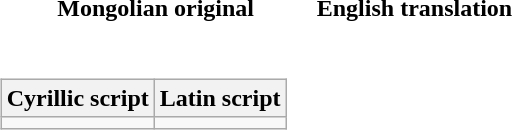<table>
<tr>
<th>Mongolian original</th>
<th>English translation</th>
</tr>
<tr style="white-space:nowrap;">
<td><br><table class="wikitable">
<tr>
<th>Cyrillic script</th>
<th>Latin script</th>
</tr>
<tr style="vertical-align:top; white-space:nowrap;">
<td></td>
<td></td>
</tr>
</table>
</td>
<td></td>
</tr>
</table>
